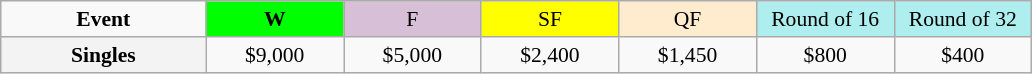<table class=wikitable style=font-size:90%;text-align:center>
<tr>
<td style="width:130px"><strong>Event</strong></td>
<td style="width:85px; background:lime"><strong>W</strong></td>
<td style="width:85px; background:thistle">F</td>
<td style="width:85px; background:#ffff00">SF</td>
<td style="width:85px; background:#ffebcd">QF</td>
<td style="width:85px; background:#afeeee">Round of 16</td>
<td style="width:85px; background:#afeeee">Round of 32</td>
</tr>
<tr>
<th style=background:#f3f3f3>Singles </th>
<td>$9,000</td>
<td>$5,000</td>
<td>$2,400</td>
<td>$1,450</td>
<td>$800</td>
<td>$400</td>
</tr>
</table>
